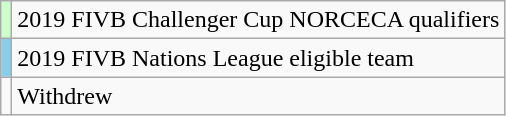<table class="wikitable">
<tr>
<td style="background: #ccffcc;"></td>
<td>2019 FIVB Challenger Cup NORCECA qualifiers</td>
</tr>
<tr>
<td style="background: #87ceeb;"></td>
<td>2019 FIVB Nations League eligible team</td>
</tr>
<tr>
<td style="background: ;"></td>
<td>Withdrew</td>
</tr>
</table>
